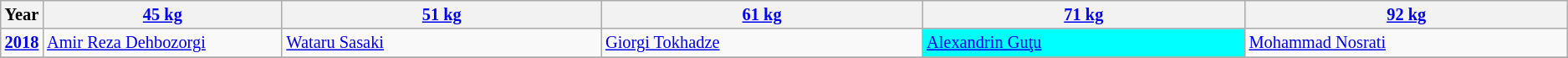<table class="wikitable sortable"  style="font-size: 85%">
<tr>
<th>Year</th>
<th width=200><a href='#'>45 kg</a></th>
<th width=275><a href='#'>51 kg</a></th>
<th width=275><a href='#'>61 kg</a></th>
<th width=275><a href='#'>71 kg</a></th>
<th width=275><a href='#'>92 kg</a></th>
</tr>
<tr>
<td><strong><a href='#'>2018</a></strong></td>
<td> <a href='#'>Amir Reza Dehbozorgi</a></td>
<td> <a href='#'>Wataru Sasaki</a></td>
<td> <a href='#'>Giorgi Tokhadze</a></td>
<td bgcolor="aqua"> <a href='#'>Alexandrin Guţu</a></td>
<td> <a href='#'>Mohammad Nosrati</a></td>
</tr>
<tr>
</tr>
</table>
